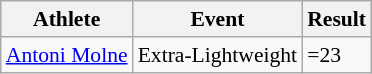<table class=wikitable style=font-size:90%>
<tr>
<th>Athlete</th>
<th>Event</th>
<th>Result</th>
</tr>
<tr>
<td><a href='#'>Antoni Molne</a></td>
<td>Extra-Lightweight</td>
<td>=23</td>
</tr>
</table>
